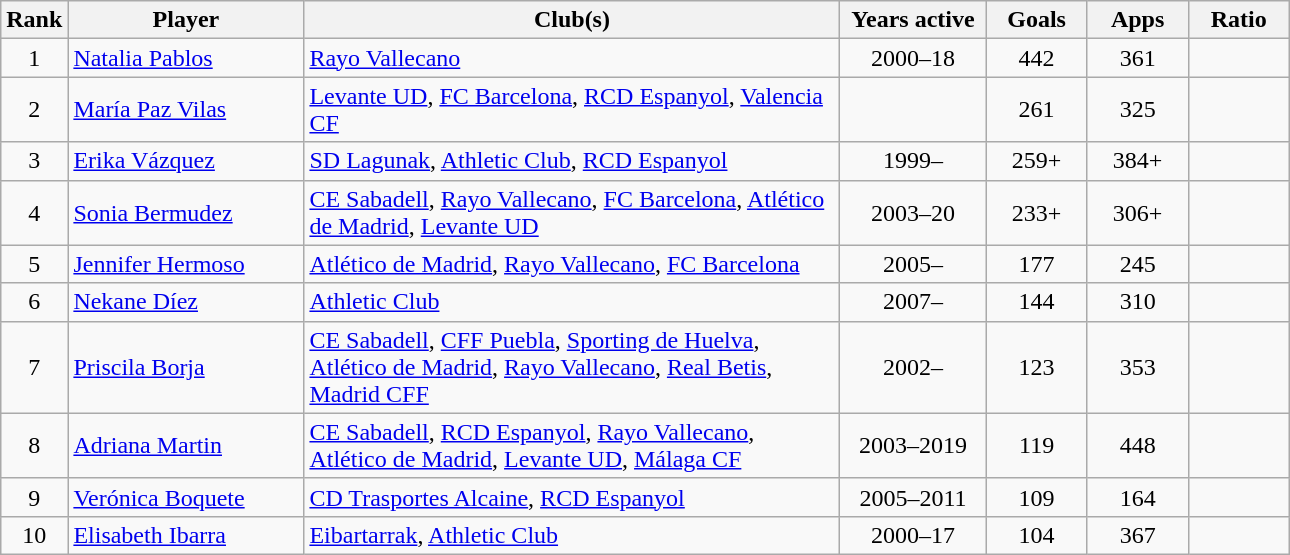<table class="wikitable sortable" style="text-align: center">
<tr>
<th width=10>Rank</th>
<th width=150>Player</th>
<th width=350>Club(s)</th>
<th width=90>Years active</th>
<th width=60>Goals</th>
<th width=60>Apps</th>
<th width=60>Ratio</th>
</tr>
<tr>
<td>1</td>
<td align="left"> <a href='#'>Natalia Pablos</a></td>
<td align="left"><a href='#'>Rayo Vallecano</a></td>
<td>2000–18</td>
<td>442</td>
<td>361</td>
<td></td>
</tr>
<tr>
<td>2</td>
<td align="left"> <a href='#'>María Paz Vilas</a></td>
<td align="left"><a href='#'>Levante UD</a>, <a href='#'>FC Barcelona</a>, <a href='#'>RCD Espanyol</a>, <a href='#'>Valencia CF</a></td>
<td></td>
<td>261</td>
<td>325</td>
<td></td>
</tr>
<tr>
<td>3</td>
<td align="left"> <a href='#'>Erika Vázquez</a></td>
<td align="left"><a href='#'>SD Lagunak</a>, <a href='#'>Athletic Club</a>, <a href='#'>RCD Espanyol</a></td>
<td>1999–</td>
<td>259+</td>
<td>384+</td>
<td></td>
</tr>
<tr>
<td>4</td>
<td align="left"> <a href='#'>Sonia Bermudez</a></td>
<td align="left"><a href='#'>CE Sabadell</a>, <a href='#'>Rayo Vallecano</a>, <a href='#'>FC Barcelona</a>, <a href='#'>Atlético de Madrid</a>, <a href='#'>Levante UD</a></td>
<td>2003–20</td>
<td>233+</td>
<td>306+</td>
<td></td>
</tr>
<tr>
<td>5</td>
<td align="left"> <a href='#'>Jennifer Hermoso</a></td>
<td align="left"><a href='#'>Atlético de Madrid</a>, <a href='#'>Rayo Vallecano</a>, <a href='#'>FC Barcelona</a></td>
<td>2005–</td>
<td>177</td>
<td>245</td>
<td></td>
</tr>
<tr>
<td>6</td>
<td align="left"> <a href='#'>Nekane Díez</a></td>
<td align="left"><a href='#'>Athletic Club</a></td>
<td>2007–</td>
<td>144</td>
<td>310</td>
<td></td>
</tr>
<tr>
<td>7</td>
<td align="left"> <a href='#'>Priscila Borja</a></td>
<td align="left"><a href='#'>CE Sabadell</a>, <a href='#'>CFF Puebla</a>, <a href='#'>Sporting de Huelva</a>, <a href='#'>Atlético de Madrid</a>, <a href='#'>Rayo Vallecano</a>, <a href='#'>Real Betis</a>, <a href='#'>Madrid CFF</a></td>
<td>2002–</td>
<td>123</td>
<td>353</td>
<td></td>
</tr>
<tr>
<td>8</td>
<td align="left"> <a href='#'>Adriana Martin</a></td>
<td align="left"><a href='#'>CE Sabadell</a>, <a href='#'>RCD Espanyol</a>, <a href='#'>Rayo Vallecano</a>, <a href='#'>Atlético de Madrid</a>, <a href='#'>Levante UD</a>, <a href='#'>Málaga CF</a></td>
<td>2003–2019</td>
<td>119</td>
<td>448</td>
<td></td>
</tr>
<tr>
<td>9</td>
<td align="left"> <a href='#'>Verónica Boquete</a></td>
<td align="left"><a href='#'>CD Trasportes Alcaine</a>, <a href='#'>RCD Espanyol</a></td>
<td>2005–2011</td>
<td>109</td>
<td>164</td>
<td></td>
</tr>
<tr>
<td>10</td>
<td align="left"> <a href='#'>Elisabeth Ibarra</a></td>
<td align="left"><a href='#'>Eibartarrak</a>, <a href='#'>Athletic Club</a></td>
<td>2000–17</td>
<td>104</td>
<td>367</td>
<td></td>
</tr>
</table>
